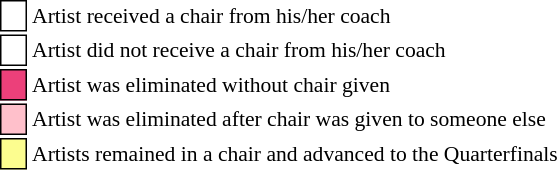<table class="toccolours" style="font-size: 90%; white-space: nowrap;">
<tr>
<td style="background:white; border:1px solid black;">  </td>
<td>Artist received a chair from his/her coach</td>
</tr>
<tr>
<td style="background:white; border:1px solid black;">  </td>
<td>Artist did not receive a chair from his/her coach</td>
</tr>
<tr>
<td style="background:#EC407A; border:1px solid black;">    </td>
<td>Artist was eliminated without chair given</td>
</tr>
<tr>
<td style="background:pink; border:1px solid black;">    </td>
<td>Artist was eliminated after chair was given to someone else</td>
</tr>
<tr>
<td style="background:#FCFD8F; border:1px solid black;">    </td>
<td>Artists remained in a chair and advanced to the Quarterfinals</td>
</tr>
<tr>
</tr>
</table>
